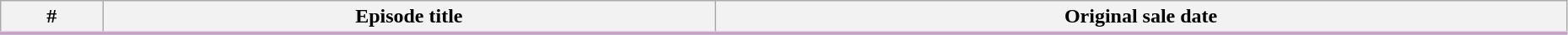<table class="wikitable" width="98%" style="background:#FFF;">
<tr style="border-bottom:3px solid #dcabda">
<th>#</th>
<th>Episode title</th>
<th>Original sale date</th>
</tr>
<tr>
</tr>
</table>
